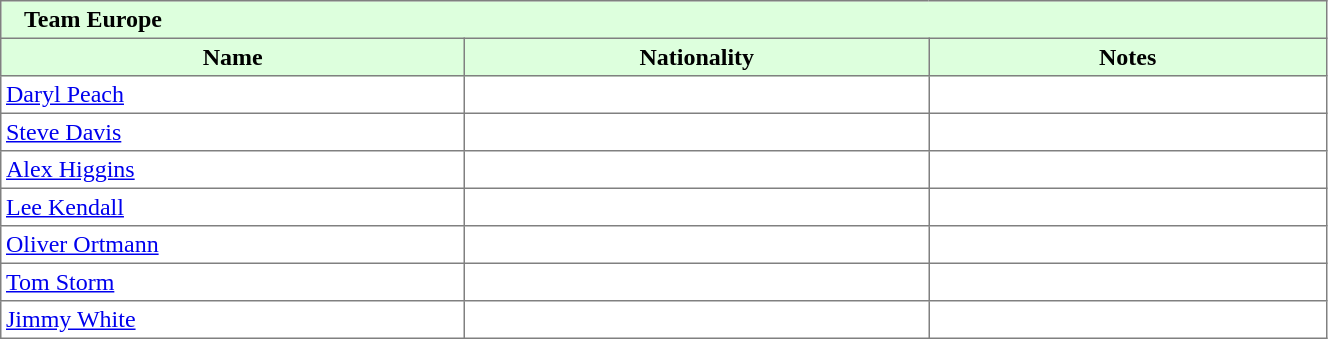<table border="1" cellpadding="3" width="70%" style="border-collapse: collapse;">
<tr bgcolor="#ddffdd">
<td colspan=3>   <strong>Team Europe</strong></td>
</tr>
<tr bgcolor="#ddffdd">
<th width=35%>Name</th>
<th width=35%>Nationality</th>
<th width=30%>Notes</th>
</tr>
<tr>
<td><a href='#'>Daryl Peach</a></td>
<td></td>
<td></td>
</tr>
<tr>
<td><a href='#'>Steve Davis</a></td>
<td></td>
<td></td>
</tr>
<tr>
<td><a href='#'>Alex Higgins</a></td>
<td></td>
<td></td>
</tr>
<tr>
<td><a href='#'>Lee Kendall</a></td>
<td></td>
<td></td>
</tr>
<tr>
<td><a href='#'>Oliver Ortmann</a></td>
<td></td>
<td></td>
</tr>
<tr>
<td><a href='#'>Tom Storm</a></td>
<td></td>
<td></td>
</tr>
<tr>
<td><a href='#'>Jimmy White</a></td>
<td></td>
<td></td>
</tr>
</table>
